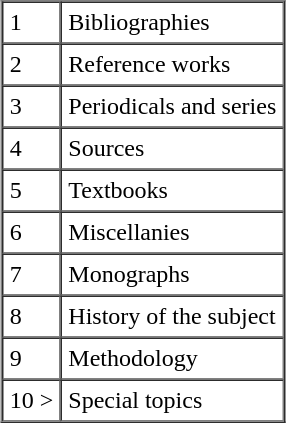<table border="1" cellpadding="4" cellspacing="0" align="center">
<tr>
<td>1</td>
<td>Bibliographies</td>
</tr>
<tr>
<td>2</td>
<td>Reference works</td>
</tr>
<tr>
<td>3</td>
<td>Periodicals and series</td>
</tr>
<tr>
<td>4</td>
<td>Sources</td>
</tr>
<tr>
<td>5</td>
<td>Textbooks</td>
</tr>
<tr>
<td>6</td>
<td>Miscellanies</td>
</tr>
<tr>
<td>7</td>
<td>Monographs</td>
</tr>
<tr>
<td>8</td>
<td>History of the subject</td>
</tr>
<tr>
<td>9</td>
<td>Methodology</td>
</tr>
<tr>
<td>10 ></td>
<td>Special topics</td>
</tr>
</table>
